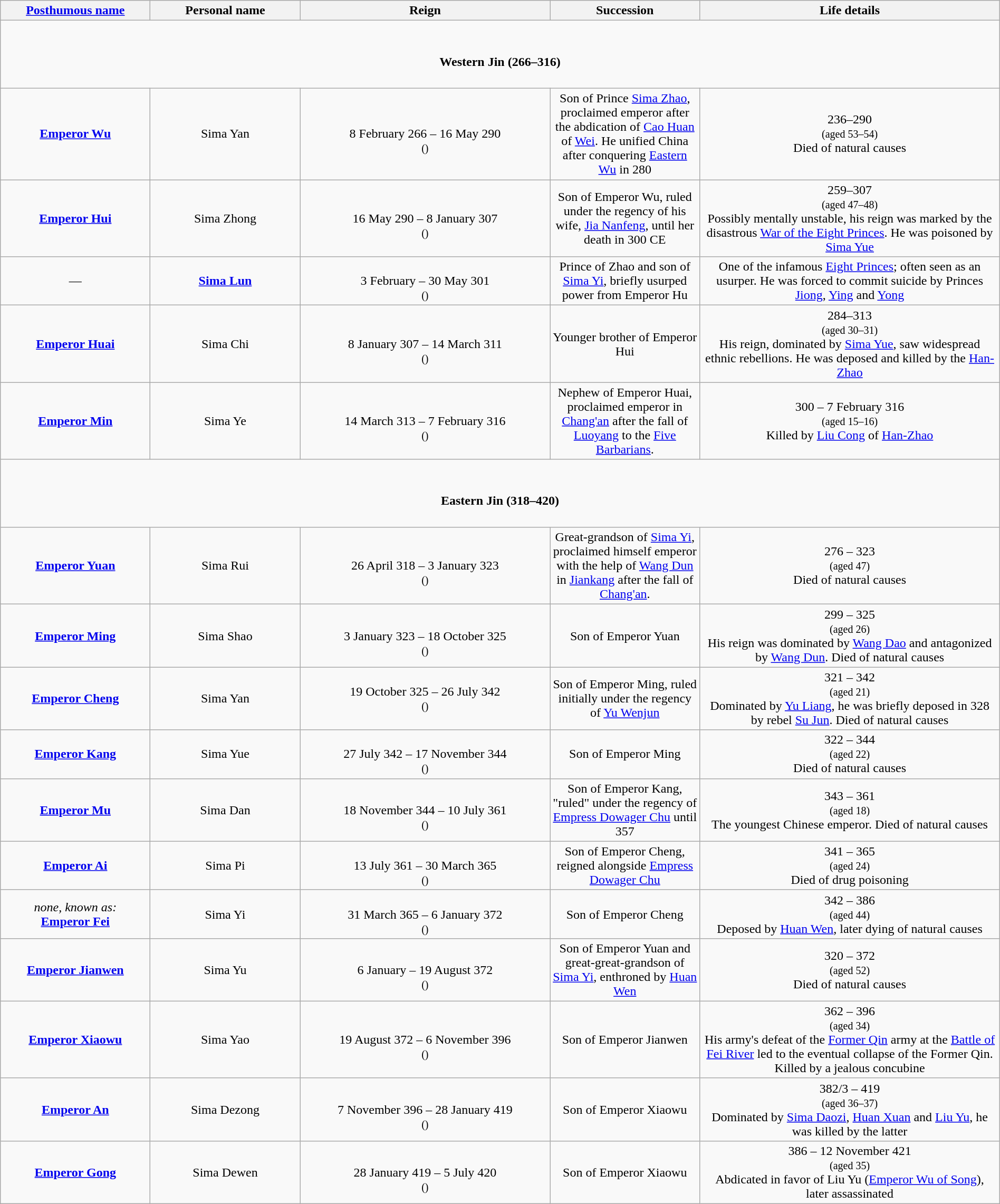<table class="wikitable plainrowheaders" style="text-align:center; width:100%;">
<tr>
<th scope="col" width="15%"><a href='#'>Posthumous name</a></th>
<th scope="col" width="15%">Personal name</th>
<th scope="col" width="25%">Reign</th>
<th scope="col" width="15%">Succession</th>
<th scope="col" width="30%">Life details</th>
</tr>
<tr>
<td colspan="5" data-sort-value="ZZZZ9999"><br><h4>Western Jin (266–316)</h4></td>
</tr>
<tr>
<td><strong><a href='#'>Emperor Wu</a></strong><br></td>
<td>Sima Yan<br></td>
<td><br>8 February 266 – 16 May 290<br><small>()</small><br><small></small></td>
<td>Son of Prince <a href='#'>Sima Zhao</a>, proclaimed emperor after the abdication of <a href='#'>Cao Huan</a> of <a href='#'>Wei</a>. He unified China after conquering <a href='#'>Eastern Wu</a> in 280</td>
<td>236–290<br><small>(aged 53–54)</small><br>Died of natural causes</td>
</tr>
<tr>
<td><strong><a href='#'>Emperor Hui</a></strong><br></td>
<td>Sima Zhong<br></td>
<td><br>16 May 290 – 8 January 307<br><small>()</small><br><small></small></td>
<td>Son of Emperor Wu, ruled under the regency of his wife, <a href='#'>Jia Nanfeng</a>, until her death in 300 CE</td>
<td>259–307<br><small>(aged 47–48)</small><br>Possibly mentally unstable, his reign was marked by the disastrous <a href='#'>War of the Eight Princes</a>. He was poisoned by <a href='#'>Sima Yue</a></td>
</tr>
<tr>
<td>—</td>
<td><strong><a href='#'>Sima Lun</a></strong><br></td>
<td><br>3 February – 30 May 301<br><small>()</small><br><small></small></td>
<td>Prince of Zhao and son of <a href='#'>Sima Yi</a>, briefly usurped power from Emperor Hu</td>
<td>One of the infamous <a href='#'>Eight Princes</a>; often seen as an usurper. He was forced to commit suicide by Princes <a href='#'>Jiong</a>, <a href='#'>Ying</a> and <a href='#'>Yong</a></td>
</tr>
<tr>
<td><strong><a href='#'>Emperor Huai</a></strong><br></td>
<td>Sima Chi<br></td>
<td><br>8 January 307 – 14 March 311<br><small>()</small><br><small></small></td>
<td>Younger brother of Emperor Hui</td>
<td>284–313<br><small>(aged 30–31)</small><br>His reign, dominated by <a href='#'>Sima Yue</a>, saw widespread ethnic rebellions. He was deposed and killed by the <a href='#'>Han-Zhao</a></td>
</tr>
<tr>
<td><strong><a href='#'>Emperor Min</a></strong><br></td>
<td>Sima Ye<br></td>
<td><br>14 March 313 – 7 February 316<br><small>()</small><br><small></small></td>
<td>Nephew of Emperor Huai, proclaimed emperor in <a href='#'>Chang'an</a> after the fall of <a href='#'>Luoyang</a> to the <a href='#'>Five Barbarians</a>.</td>
<td>300 – 7 February 316<br><small>(aged 15–16)</small><br>Killed by <a href='#'>Liu Cong</a> of <a href='#'>Han-Zhao</a></td>
</tr>
<tr>
<td colspan="5" data-sort-value="ZZZZ9999"><br><h4>Eastern Jin (318–420)</h4></td>
</tr>
<tr>
<td><strong><a href='#'>Emperor Yuan</a></strong><br></td>
<td>Sima Rui<br></td>
<td><br>26 April 318 – 3 January 323<br><small>()</small><br><small></small></td>
<td>Great-grandson of <a href='#'>Sima Yi</a>, proclaimed himself emperor with the help of <a href='#'>Wang Dun</a> in <a href='#'>Jiankang</a> after the fall of <a href='#'>Chang'an</a>.</td>
<td>276 – 323<br><small>(aged 47)</small><br>Died of natural causes</td>
</tr>
<tr>
<td><strong><a href='#'>Emperor Ming</a></strong><br></td>
<td>Sima Shao <br></td>
<td><br>3 January 323 – 18 October 325<br><small>()</small><br><small></small></td>
<td>Son of Emperor Yuan</td>
<td>299 – 325<br><small>(aged 26)</small><br>His reign was dominated by <a href='#'>Wang Dao</a> and antagonized by <a href='#'>Wang Dun</a>. Died of natural causes</td>
</tr>
<tr>
<td><strong><a href='#'>Emperor Cheng</a></strong><br></td>
<td>Sima Yan<br></td>
<td>19 October 325 – 26 July 342<br><small>()</small><br><small></small></td>
<td>Son of Emperor Ming, ruled initially under the regency of <a href='#'>Yu Wenjun</a></td>
<td>321 – 342<br><small>(aged 21)</small><br>Dominated by <a href='#'>Yu Liang</a>, he was briefly deposed in 328 by rebel <a href='#'>Su Jun</a>. Died of natural causes</td>
</tr>
<tr>
<td><strong><a href='#'>Emperor Kang</a></strong><br></td>
<td>Sima Yue<br></td>
<td><br>27 July 342 – 17 November 344<br><small>()</small><br><small></small></td>
<td>Son of Emperor Ming</td>
<td>322 – 344<br><small>(aged 22)</small><br>Died of natural causes</td>
</tr>
<tr>
<td><strong><a href='#'>Emperor Mu</a></strong><br></td>
<td>Sima Dan<br></td>
<td><br>18 November 344 – 10 July 361<br><small>()</small><br><small></small></td>
<td>Son of Emperor Kang, "ruled" under the regency of <a href='#'>Empress Dowager Chu</a> until 357</td>
<td>343 – 361<br><small>(aged 18)</small><br>The youngest Chinese emperor. Died of natural causes</td>
</tr>
<tr>
<td><strong><a href='#'>Emperor Ai</a></strong><br></td>
<td>Sima Pi<br></td>
<td><br>13 July 361 – 30 March 365<br><small>()</small><br><small></small></td>
<td>Son of Emperor Cheng, reigned alongside <a href='#'>Empress Dowager Chu</a></td>
<td>341 – 365<br><small>(aged 24)</small><br>Died of drug poisoning</td>
</tr>
<tr>
<td><em>none, known as:</em><br><strong><a href='#'>Emperor Fei</a></strong><br></td>
<td>Sima Yi<br></td>
<td><br>31 March 365 – 6 January 372<br><small>()</small><br><small></small></td>
<td>Son of Emperor Cheng</td>
<td>342 – 386<br><small>(aged 44)</small><br>Deposed by <a href='#'>Huan Wen</a>, later dying of natural causes</td>
</tr>
<tr>
<td><strong><a href='#'>Emperor Jianwen</a></strong><br></td>
<td>Sima Yu<br></td>
<td><br>6 January – 19 August 372<br><small>()</small><br><small></small></td>
<td>Son of Emperor Yuan and great-great-grandson of <a href='#'>Sima Yi</a>, enthroned by <a href='#'>Huan Wen</a></td>
<td>320 – 372<br><small>(aged 52)</small><br>Died of natural causes</td>
</tr>
<tr>
<td><strong><a href='#'>Emperor Xiaowu</a></strong><br></td>
<td>Sima Yao<br></td>
<td><br>19 August 372 – 6 November 396<br><small>()</small><br><small></small></td>
<td>Son of Emperor Jianwen</td>
<td>362 – 396<br><small>(aged 34)</small><br>His army's defeat of the <a href='#'>Former Qin</a> army at the <a href='#'>Battle of Fei River</a> led to the eventual collapse of the Former Qin. Killed by a jealous concubine</td>
</tr>
<tr>
<td><strong><a href='#'>Emperor An</a></strong><br></td>
<td>Sima Dezong<br></td>
<td><br>7 November 396 – 28 January 419<br><small>()</small><br><small></small></td>
<td>Son of Emperor Xiaowu</td>
<td>382/3 – 419<br><small>(aged 36–37)</small><br>Dominated by <a href='#'>Sima Daozi</a>, <a href='#'>Huan Xuan</a> and <a href='#'>Liu Yu</a>, he was killed by the latter</td>
</tr>
<tr>
<td><strong><a href='#'>Emperor Gong</a></strong><br></td>
<td>Sima Dewen<br></td>
<td><br>28 January 419 – 5 July 420<br><small>()</small><br><small></small></td>
<td>Son of Emperor Xiaowu</td>
<td>386 – 12 November 421<br><small>(aged 35)</small><br>Abdicated in favor of Liu Yu (<a href='#'>Emperor Wu of Song</a>), later assassinated</td>
</tr>
</table>
